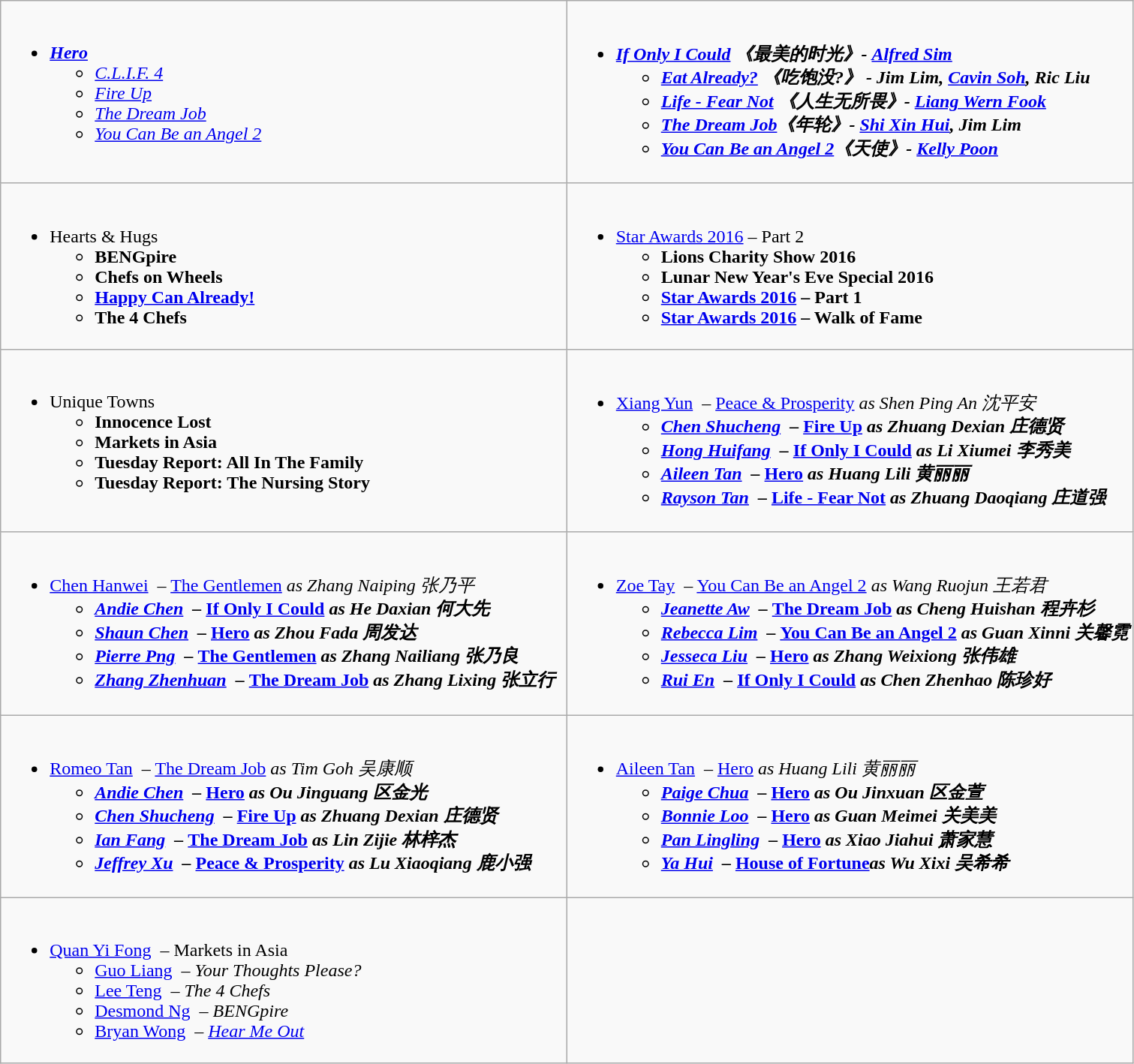<table class=wikitable>
<tr>
<td valign="top" width="50%"><br><div></div><ul><li><strong><em><a href='#'>Hero</a></em></strong><ul><li><em><a href='#'>C.L.I.F. 4</a></em></li><li><em><a href='#'>Fire Up</a></em></li><li><em><a href='#'>The Dream Job</a></em></li><li><em><a href='#'>You Can Be an Angel 2</a></em></li></ul></li></ul></td>
<td valign="top" width="50%"><br><div></div><ul><li><strong><em><a href='#'>If Only I Could</a><em> 《最美的时光》- <a href='#'>Alfred Sim</a><strong><ul><li></em><a href='#'>Eat Already?</a><em> 《吃饱没?》 - Jim Lim, <a href='#'>Cavin Soh</a>, Ric Liu</li><li></em><a href='#'>Life - Fear Not</a><em> 《人生无所畏》- <a href='#'>Liang Wern Fook</a></li><li></em><a href='#'>The Dream Job</a><em>《年轮》- <a href='#'>Shi Xin Hui</a>, Jim Lim</li><li></em><a href='#'>You Can Be an Angel 2</a><em>《天使》- <a href='#'>Kelly Poon</a></li></ul></li></ul></td>
</tr>
<tr>
<td valign="top" width="50%"><br><div></div><ul><li></em></strong>Hearts & Hugs<strong><em><ul><li></em>BENGpire<em></li><li></em>Chefs on Wheels<em></li><li></em><a href='#'>Happy Can Already!</a><em></li><li></em>The 4 Chefs<em></li></ul></li></ul></td>
<td valign="top" width="50%"><br><div></div><ul><li></em></strong><a href='#'>Star Awards 2016</a> – Part 2<strong><em><ul><li></em>Lions Charity Show 2016<em></li><li></em>Lunar New Year's Eve Special 2016<em></li><li></em><a href='#'>Star Awards 2016</a> – Part 1<em></li><li></em><a href='#'>Star Awards 2016</a> – Walk of Fame<em></li></ul></li></ul></td>
</tr>
<tr>
<td valign="top" width="50%"><br><div></div><ul><li></em></strong>Unique Towns<strong><em><ul><li></em>Innocence Lost<em></li><li></em>Markets in Asia<em></li><li></em>Tuesday Report: All In The Family<em></li><li></em>Tuesday Report: The Nursing Story<em></li></ul></li></ul></td>
<td valign="top" width="50%"><br><div></div><ul><li></strong><a href='#'>Xiang Yun</a>   – </em><a href='#'>Peace & Prosperity</a><em> as Shen Ping An 沈平安<strong><ul><li><a href='#'>Chen Shucheng</a>   – </em><a href='#'>Fire Up</a><em> as Zhuang Dexian 庄德贤</li><li><a href='#'>Hong Huifang</a>   – </em><a href='#'>If Only I Could</a><em> as Li Xiumei 李秀美</li><li><a href='#'>Aileen Tan</a>   – </em><a href='#'>Hero</a><em> as Huang Lili 黄丽丽</li><li><a href='#'>Rayson Tan</a>   – </em><a href='#'>Life - Fear Not</a><em> as Zhuang Daoqiang 庄道强</li></ul></li></ul></td>
</tr>
<tr>
<td valign="top" width="50%"><br><div></div><ul><li></strong><a href='#'>Chen Hanwei</a>   – </em><a href='#'>The Gentlemen</a><em> as Zhang Naiping 张乃平<strong><ul><li><a href='#'>Andie Chen</a>   – </em><a href='#'>If Only I Could</a><em> as He Daxian 何大先</li><li><a href='#'>Shaun Chen</a>   – </em><a href='#'>Hero</a><em> as Zhou Fada 周发达</li><li><a href='#'>Pierre Png</a>   – </em><a href='#'>The Gentlemen</a><em> as Zhang Nailiang 张乃良</li><li><a href='#'>Zhang Zhenhuan</a>   – </em><a href='#'>The Dream Job</a><em> as Zhang Lixing 张立行</li></ul></li></ul></td>
<td valign="top" width="50%"><br><div></div><ul><li></strong><a href='#'>Zoe Tay</a>   – </em><a href='#'>You Can Be an Angel 2</a><em> as Wang Ruojun 王若君<strong><ul><li><a href='#'>Jeanette Aw</a>   – </em><a href='#'>The Dream Job</a><em> as Cheng Huishan 程卉杉</li><li><a href='#'>Rebecca Lim</a>   – </em><a href='#'>You Can Be an Angel 2</a><em>  as Guan Xinni 关馨霓</li><li><a href='#'>Jesseca Liu</a>   – </em><a href='#'>Hero</a><em> as Zhang Weixiong 张伟雄</li><li><a href='#'>Rui En</a>  – </em><a href='#'>If Only I Could</a><em> as Chen Zhenhao 陈珍好</li></ul></li></ul></td>
</tr>
<tr>
<td valign="top" width="50%"><br><div></div><ul><li></strong><a href='#'>Romeo Tan</a>  – </em><a href='#'>The Dream Job</a><em>  as Tim Goh 吴康顺<strong><ul><li><a href='#'>Andie Chen</a>   – </em><a href='#'>Hero</a><em> as Ou Jinguang 区金光</li><li><a href='#'>Chen Shucheng</a>  – </em><a href='#'>Fire Up</a><em> as Zhuang Dexian 庄德贤</li><li><a href='#'>Ian Fang</a>  – </em><a href='#'>The Dream Job</a><em> as Lin Zijie 林梓杰</li><li><a href='#'>Jeffrey Xu</a>   – </em><a href='#'>Peace & Prosperity</a><em> as Lu Xiaoqiang 鹿小强</li></ul></li></ul></td>
<td valign="top" width="50%"><br><div></div><ul><li></strong><a href='#'>Aileen Tan</a>  – </em><a href='#'>Hero</a><em> as Huang Lili 黄丽丽<strong><ul><li><a href='#'>Paige Chua</a>   – </em><a href='#'>Hero</a><em>  as Ou Jinxuan 区金萱</li><li><a href='#'>Bonnie Loo</a>   – </em><a href='#'>Hero</a><em>  as Guan Meimei 关美美</li><li><a href='#'>Pan Lingling</a>   – </em><a href='#'>Hero</a><em>  as Xiao Jiahui 萧家慧</li><li><a href='#'>Ya Hui</a>  – </em><a href='#'>House of Fortune</a><em>as Wu Xixi 吴希希</li></ul></li></ul></td>
</tr>
<tr>
<td valign="top" width="50%"><br><div></div><ul><li></strong><a href='#'>Quan Yi Fong</a>   – </em>Markets in Asia</em></strong><ul><li><a href='#'>Guo Liang</a>   – <em>Your Thoughts Please?</em></li><li><a href='#'>Lee Teng</a>  – <em>The 4 Chefs</em></li><li><a href='#'>Desmond Ng</a>   – <em>BENGpire</em></li><li><a href='#'>Bryan Wong</a>  – <em><a href='#'>Hear Me Out</a></em></li></ul></li></ul></td>
</tr>
</table>
